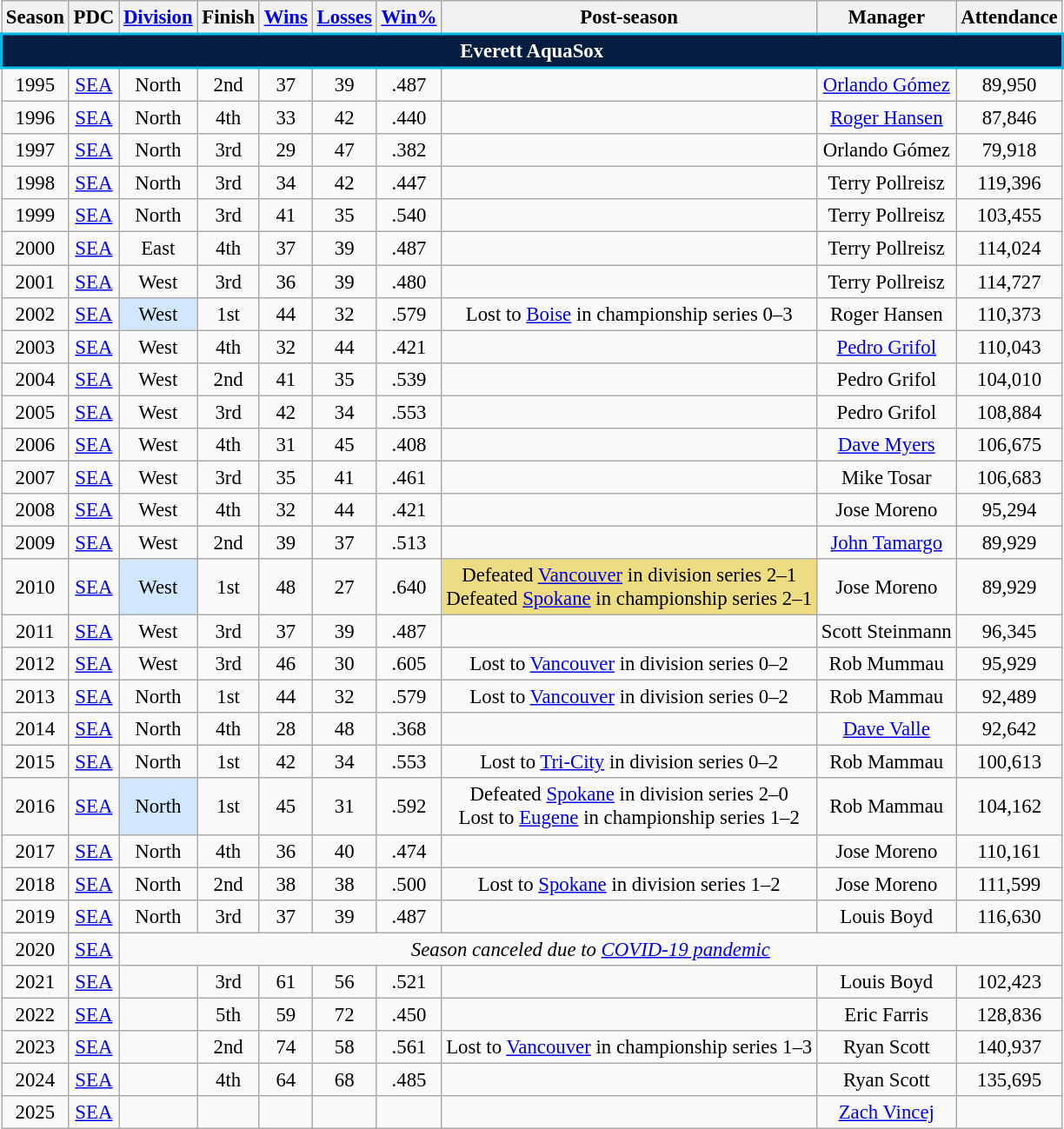<table class="wikitable" style="text-align:center; font-size:95%">
<tr>
<th scope="col">Season</th>
<th scope="col">PDC</th>
<th scope="col"><a href='#'>Division</a></th>
<th scope="col">Finish</th>
<th scope="col"><a href='#'>Wins</a></th>
<th scope="col"><a href='#'>Losses</a></th>
<th scope="col"><a href='#'>Win%</a></th>
<th scope="col">Post-season</th>
<th scope="col">Manager</th>
<th scope="col">Attendance</th>
</tr>
<tr>
<td colspan="11" align="center" style="background: #041E42; color: white; border:2px solid #00bbe6"><strong>Everett AquaSox</strong></td>
</tr>
<tr>
<td>1995</td>
<td><a href='#'>SEA</a></td>
<td>North</td>
<td>2nd</td>
<td>37</td>
<td>39</td>
<td>.487</td>
<td></td>
<td><a href='#'>Orlando Gómez</a></td>
<td>89,950</td>
</tr>
<tr>
<td>1996</td>
<td><a href='#'>SEA</a></td>
<td>North</td>
<td>4th</td>
<td>33</td>
<td>42</td>
<td>.440</td>
<td></td>
<td><a href='#'>Roger Hansen</a></td>
<td>87,846</td>
</tr>
<tr>
<td>1997</td>
<td><a href='#'>SEA</a></td>
<td>North</td>
<td>3rd</td>
<td>29</td>
<td>47</td>
<td>.382</td>
<td></td>
<td>Orlando Gómez</td>
<td>79,918</td>
</tr>
<tr>
<td>1998</td>
<td><a href='#'>SEA</a></td>
<td>North</td>
<td>3rd</td>
<td>34</td>
<td>42</td>
<td>.447</td>
<td></td>
<td>Terry Pollreisz</td>
<td>119,396</td>
</tr>
<tr>
<td>1999</td>
<td><a href='#'>SEA</a></td>
<td>North</td>
<td>3rd</td>
<td>41</td>
<td>35</td>
<td>.540</td>
<td></td>
<td>Terry Pollreisz</td>
<td>103,455</td>
</tr>
<tr>
<td>2000</td>
<td><a href='#'>SEA</a></td>
<td>East</td>
<td>4th</td>
<td>37</td>
<td>39</td>
<td>.487</td>
<td></td>
<td>Terry Pollreisz</td>
<td>114,024</td>
</tr>
<tr>
<td>2001</td>
<td><a href='#'>SEA</a></td>
<td>West</td>
<td>3rd</td>
<td>36</td>
<td>39</td>
<td>.480</td>
<td></td>
<td>Terry Pollreisz</td>
<td>114,727</td>
</tr>
<tr>
<td>2002</td>
<td><a href='#'>SEA</a></td>
<td bgcolor="#D0E7FF">West</td>
<td>1st</td>
<td>44</td>
<td>32</td>
<td>.579</td>
<td>Lost to <a href='#'>Boise</a> in championship series 0–3</td>
<td>Roger Hansen</td>
<td>110,373</td>
</tr>
<tr>
<td>2003</td>
<td><a href='#'>SEA</a></td>
<td>West</td>
<td>4th</td>
<td>32</td>
<td>44</td>
<td>.421</td>
<td></td>
<td><a href='#'>Pedro Grifol</a></td>
<td>110,043</td>
</tr>
<tr>
<td>2004</td>
<td><a href='#'>SEA</a></td>
<td>West</td>
<td>2nd</td>
<td>41</td>
<td>35</td>
<td>.539</td>
<td></td>
<td>Pedro Grifol</td>
<td>104,010</td>
</tr>
<tr>
<td>2005</td>
<td><a href='#'>SEA</a></td>
<td>West</td>
<td>3rd</td>
<td>42</td>
<td>34</td>
<td>.553</td>
<td></td>
<td>Pedro Grifol</td>
<td>108,884</td>
</tr>
<tr>
<td>2006</td>
<td><a href='#'>SEA</a></td>
<td>West</td>
<td>4th</td>
<td>31</td>
<td>45</td>
<td>.408</td>
<td></td>
<td><a href='#'>Dave Myers</a></td>
<td>106,675</td>
</tr>
<tr>
<td>2007</td>
<td><a href='#'>SEA</a></td>
<td>West</td>
<td>3rd</td>
<td>35</td>
<td>41</td>
<td>.461</td>
<td></td>
<td>Mike Tosar</td>
<td>106,683</td>
</tr>
<tr>
<td>2008</td>
<td><a href='#'>SEA</a></td>
<td>West</td>
<td>4th</td>
<td>32</td>
<td>44</td>
<td>.421</td>
<td></td>
<td>Jose Moreno</td>
<td>95,294</td>
</tr>
<tr>
<td>2009</td>
<td><a href='#'>SEA</a></td>
<td>West</td>
<td>2nd</td>
<td>39</td>
<td>37</td>
<td>.513</td>
<td></td>
<td><a href='#'>John Tamargo</a></td>
<td>89,929</td>
</tr>
<tr>
<td>2010</td>
<td><a href='#'>SEA</a></td>
<td bgcolor="#D0E7FF">West</td>
<td>1st</td>
<td>48</td>
<td>27</td>
<td>.640</td>
<td bgcolor="#EEDC82">Defeated <a href='#'>Vancouver</a> in division series 2–1<br>Defeated <a href='#'>Spokane</a> in championship series 2–1</td>
<td>Jose Moreno</td>
<td>89,929</td>
</tr>
<tr>
<td>2011</td>
<td><a href='#'>SEA</a></td>
<td>West</td>
<td>3rd</td>
<td>37</td>
<td>39</td>
<td>.487</td>
<td></td>
<td>Scott Steinmann</td>
<td>96,345</td>
</tr>
<tr>
<td>2012</td>
<td><a href='#'>SEA</a></td>
<td>West</td>
<td>3rd</td>
<td>46</td>
<td>30</td>
<td>.605</td>
<td>Lost to <a href='#'>Vancouver</a> in division series 0–2</td>
<td>Rob Mummau</td>
<td>95,929</td>
</tr>
<tr>
<td>2013</td>
<td><a href='#'>SEA</a></td>
<td>North</td>
<td>1st</td>
<td>44</td>
<td>32</td>
<td>.579</td>
<td>Lost to <a href='#'>Vancouver</a> in division series 0–2</td>
<td>Rob Mammau</td>
<td>92,489</td>
</tr>
<tr>
<td>2014</td>
<td><a href='#'>SEA</a></td>
<td>North</td>
<td>4th</td>
<td>28</td>
<td>48</td>
<td>.368</td>
<td></td>
<td><a href='#'>Dave Valle</a></td>
<td>92,642</td>
</tr>
<tr>
<td>2015</td>
<td><a href='#'>SEA</a></td>
<td>North</td>
<td>1st</td>
<td>42</td>
<td>34</td>
<td>.553</td>
<td>Lost to <a href='#'>Tri-City</a> in division series 0–2</td>
<td>Rob Mammau</td>
<td>100,613</td>
</tr>
<tr>
<td>2016</td>
<td><a href='#'>SEA</a></td>
<td bgcolor="#D0E7FF">North</td>
<td>1st</td>
<td>45</td>
<td>31</td>
<td>.592</td>
<td>Defeated <a href='#'>Spokane</a> in division series 2–0<br>Lost to <a href='#'>Eugene</a> in championship series 1–2</td>
<td>Rob Mammau</td>
<td>104,162</td>
</tr>
<tr>
<td>2017</td>
<td><a href='#'>SEA</a></td>
<td>North</td>
<td>4th</td>
<td>36</td>
<td>40</td>
<td>.474</td>
<td></td>
<td>Jose Moreno</td>
<td>110,161</td>
</tr>
<tr>
<td>2018</td>
<td><a href='#'>SEA</a></td>
<td>North</td>
<td>2nd</td>
<td>38</td>
<td>38</td>
<td>.500</td>
<td>Lost to <a href='#'>Spokane</a> in division series 1–2</td>
<td>Jose Moreno</td>
<td>111,599</td>
</tr>
<tr>
<td>2019</td>
<td><a href='#'>SEA</a></td>
<td>North</td>
<td>3rd</td>
<td>37</td>
<td>39</td>
<td>.487</td>
<td></td>
<td>Louis Boyd</td>
<td>116,630</td>
</tr>
<tr>
<td>2020</td>
<td><a href='#'>SEA</a></td>
<td colspan="8"><em>Season canceled due to <a href='#'>COVID-19 pandemic</a></em></td>
</tr>
<tr>
<td>2021</td>
<td><a href='#'>SEA</a></td>
<td></td>
<td>3rd</td>
<td>61</td>
<td>56</td>
<td>.521</td>
<td></td>
<td>Louis Boyd</td>
<td>102,423</td>
</tr>
<tr>
<td>2022</td>
<td><a href='#'>SEA</a></td>
<td></td>
<td>5th</td>
<td>59</td>
<td>72</td>
<td>.450</td>
<td></td>
<td>Eric Farris</td>
<td>128,836</td>
</tr>
<tr>
<td>2023</td>
<td><a href='#'>SEA</a></td>
<td></td>
<td>2nd</td>
<td>74</td>
<td>58</td>
<td>.561</td>
<td>Lost to <a href='#'>Vancouver</a> in championship series 1–3</td>
<td>Ryan Scott</td>
<td>140,937</td>
</tr>
<tr>
<td>2024</td>
<td><a href='#'>SEA</a></td>
<td></td>
<td>4th</td>
<td>64</td>
<td>68</td>
<td>.485</td>
<td></td>
<td>Ryan Scott</td>
<td>135,695</td>
</tr>
<tr>
<td>2025</td>
<td><a href='#'>SEA</a></td>
<td></td>
<td></td>
<td></td>
<td></td>
<td></td>
<td></td>
<td><a href='#'>Zach Vincej</a></td>
<td></td>
</tr>
</table>
